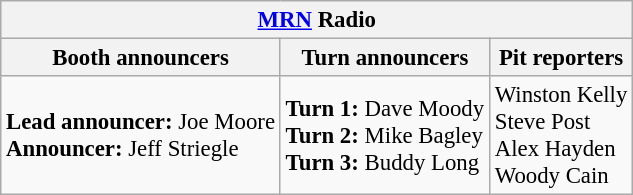<table class="wikitable" style="font-size: 95%;">
<tr>
<th colspan="3"><a href='#'>MRN</a> Radio</th>
</tr>
<tr>
<th>Booth announcers</th>
<th>Turn announcers</th>
<th>Pit reporters</th>
</tr>
<tr>
<td><strong>Lead announcer:</strong> Joe Moore<br><strong>Announcer:</strong> Jeff Striegle</td>
<td><strong>Turn 1:</strong> Dave Moody<br><strong>Turn 2:</strong> Mike Bagley<br><strong>Turn 3:</strong> Buddy Long</td>
<td>Winston Kelly<br>Steve Post<br>Alex Hayden<br>Woody Cain</td>
</tr>
</table>
